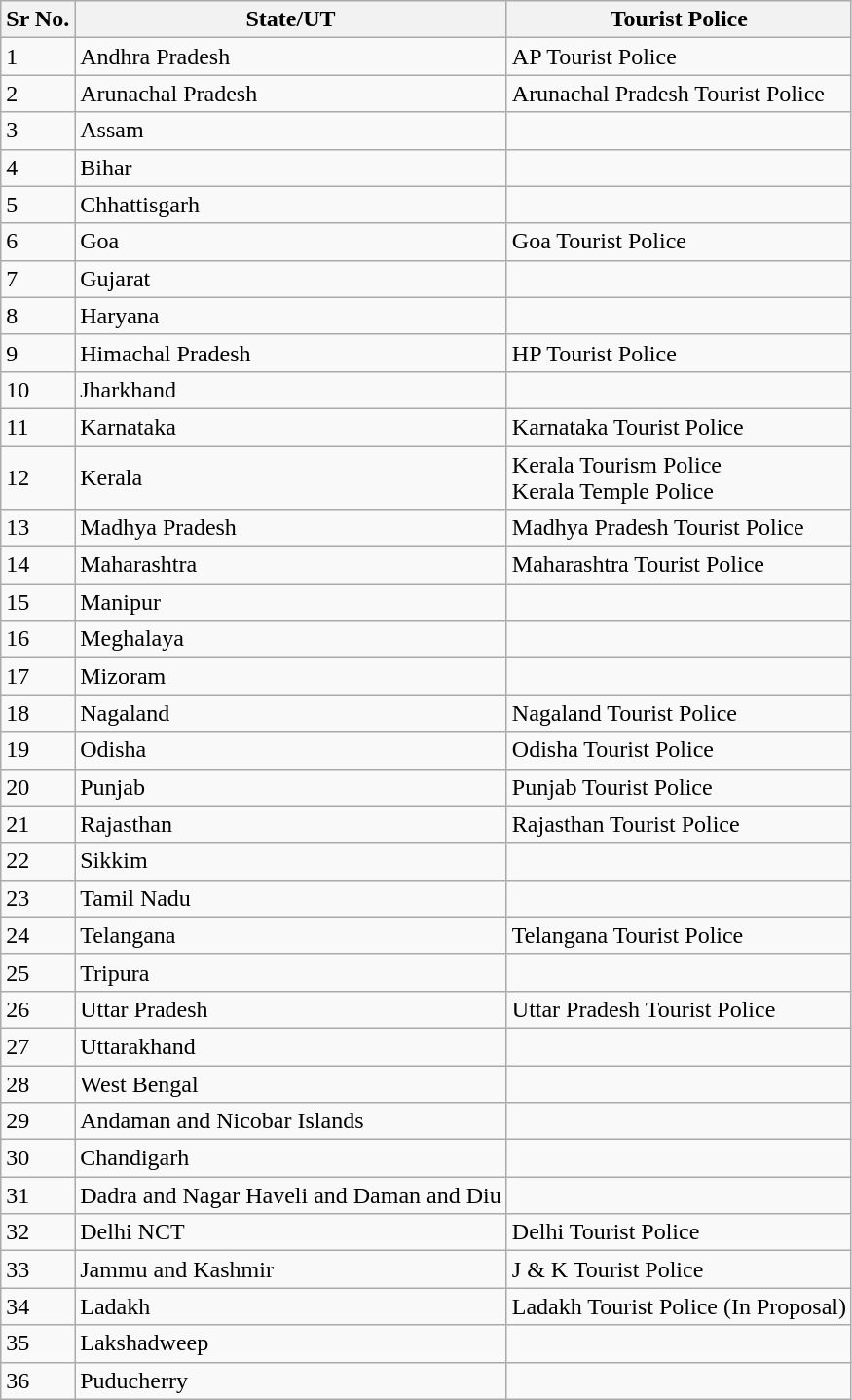<table class="wikitable">
<tr>
<th>Sr No.</th>
<th>State/UT</th>
<th>Tourist Police</th>
</tr>
<tr>
<td>1</td>
<td>Andhra Pradesh</td>
<td>AP Tourist Police</td>
</tr>
<tr>
<td>2</td>
<td>Arunachal Pradesh</td>
<td>Arunachal Pradesh Tourist Police </td>
</tr>
<tr>
<td>3</td>
<td>Assam</td>
<td></td>
</tr>
<tr>
<td>4</td>
<td>Bihar</td>
<td></td>
</tr>
<tr>
<td>5</td>
<td>Chhattisgarh</td>
<td></td>
</tr>
<tr>
<td>6</td>
<td>Goa</td>
<td>Goa Tourist Police</td>
</tr>
<tr>
<td>7</td>
<td>Gujarat</td>
<td></td>
</tr>
<tr>
<td>8</td>
<td>Haryana</td>
<td></td>
</tr>
<tr>
<td>9</td>
<td>Himachal Pradesh</td>
<td>HP Tourist Police</td>
</tr>
<tr>
<td>10</td>
<td>Jharkhand</td>
<td></td>
</tr>
<tr>
<td>11</td>
<td>Karnataka</td>
<td>Karnataka Tourist Police</td>
</tr>
<tr>
<td>12</td>
<td>Kerala</td>
<td>Kerala Tourism Police<br>Kerala Temple Police</td>
</tr>
<tr>
<td>13</td>
<td>Madhya Pradesh</td>
<td>Madhya Pradesh Tourist Police</td>
</tr>
<tr>
<td>14</td>
<td>Maharashtra</td>
<td>Maharashtra Tourist Police</td>
</tr>
<tr>
<td>15</td>
<td>Manipur</td>
<td></td>
</tr>
<tr>
<td>16</td>
<td>Meghalaya</td>
<td></td>
</tr>
<tr>
<td>17</td>
<td>Mizoram</td>
<td></td>
</tr>
<tr>
<td>18</td>
<td>Nagaland</td>
<td>Nagaland Tourist Police</td>
</tr>
<tr>
<td>19</td>
<td>Odisha</td>
<td>Odisha Tourist Police</td>
</tr>
<tr>
<td>20</td>
<td>Punjab</td>
<td>Punjab Tourist Police</td>
</tr>
<tr>
<td>21</td>
<td>Rajasthan</td>
<td>Rajasthan Tourist Police</td>
</tr>
<tr>
<td>22</td>
<td>Sikkim</td>
<td></td>
</tr>
<tr>
<td>23</td>
<td>Tamil Nadu</td>
<td></td>
</tr>
<tr>
<td>24</td>
<td>Telangana</td>
<td>Telangana Tourist Police</td>
</tr>
<tr>
<td>25</td>
<td>Tripura</td>
<td></td>
</tr>
<tr>
<td>26</td>
<td>Uttar Pradesh</td>
<td>Uttar Pradesh Tourist Police</td>
</tr>
<tr>
<td>27</td>
<td>Uttarakhand</td>
<td></td>
</tr>
<tr>
<td>28</td>
<td>West Bengal</td>
<td></td>
</tr>
<tr>
<td>29</td>
<td>Andaman and Nicobar Islands</td>
<td></td>
</tr>
<tr>
<td>30</td>
<td>Chandigarh</td>
<td></td>
</tr>
<tr>
<td>31</td>
<td>Dadra and Nagar Haveli and Daman and Diu</td>
<td></td>
</tr>
<tr>
<td>32</td>
<td>Delhi NCT</td>
<td>Delhi Tourist Police</td>
</tr>
<tr>
<td>33</td>
<td>Jammu and Kashmir</td>
<td>J & K Tourist Police</td>
</tr>
<tr>
<td>34</td>
<td>Ladakh</td>
<td>Ladakh Tourist Police (In Proposal)</td>
</tr>
<tr>
<td>35</td>
<td>Lakshadweep</td>
<td></td>
</tr>
<tr>
<td>36</td>
<td>Puducherry</td>
<td></td>
</tr>
</table>
